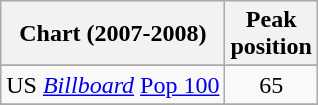<table class="wikitable sortable">
<tr>
<th align="left">Chart (2007-2008)</th>
<th align="center">Peak<br>position</th>
</tr>
<tr>
</tr>
<tr>
</tr>
<tr>
<td>US <em><a href='#'>Billboard</a></em> <a href='#'>Pop 100</a></td>
<td align="center">65</td>
</tr>
<tr>
</tr>
</table>
